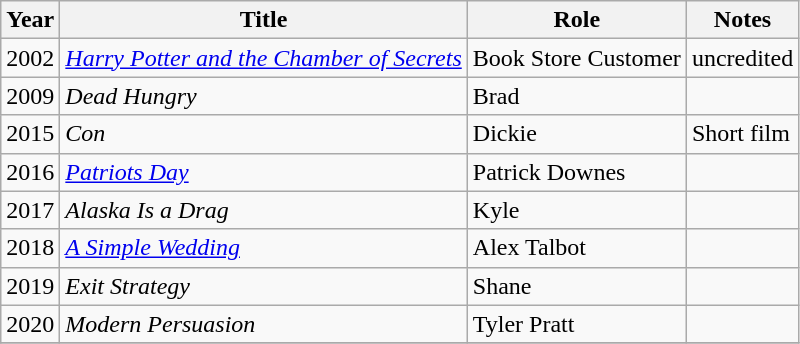<table class="wikitable">
<tr>
<th>Year</th>
<th>Title</th>
<th>Role</th>
<th class="unsortable">Notes</th>
</tr>
<tr>
<td>2002</td>
<td><em><a href='#'>Harry Potter and the Chamber of Secrets</a></em></td>
<td>Book Store Customer</td>
<td>uncredited</td>
</tr>
<tr>
<td>2009</td>
<td><em>Dead Hungry</em></td>
<td>Brad</td>
<td></td>
</tr>
<tr>
<td>2015</td>
<td><em>Con</em></td>
<td>Dickie</td>
<td>Short film</td>
</tr>
<tr>
<td>2016</td>
<td><em><a href='#'>Patriots Day</a></em></td>
<td>Patrick Downes</td>
<td></td>
</tr>
<tr>
<td>2017</td>
<td><em>Alaska Is a Drag</em></td>
<td>Kyle</td>
<td></td>
</tr>
<tr>
<td>2018</td>
<td><em><a href='#'>A Simple Wedding</a></em></td>
<td>Alex Talbot</td>
<td></td>
</tr>
<tr>
<td>2019</td>
<td><em>Exit Strategy</em></td>
<td>Shane</td>
<td></td>
</tr>
<tr>
<td>2020</td>
<td><em>Modern Persuasion</em></td>
<td>Tyler Pratt</td>
<td></td>
</tr>
<tr>
</tr>
</table>
